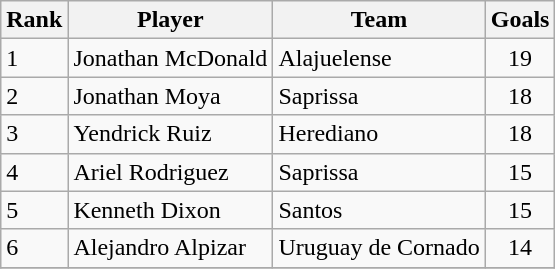<table class="wikitable">
<tr>
<th>Rank</th>
<th>Player</th>
<th>Team</th>
<th>Goals</th>
</tr>
<tr>
<td>1</td>
<td> Jonathan McDonald</td>
<td>Alajuelense</td>
<td align=center>19</td>
</tr>
<tr>
<td>2</td>
<td> Jonathan Moya</td>
<td>Saprissa</td>
<td align=center>18</td>
</tr>
<tr>
<td>3</td>
<td> Yendrick Ruiz</td>
<td>Herediano</td>
<td align=center>18</td>
</tr>
<tr>
<td>4</td>
<td> Ariel Rodriguez</td>
<td>Saprissa</td>
<td align=center>15</td>
</tr>
<tr>
<td>5</td>
<td> Kenneth Dixon</td>
<td>Santos</td>
<td align=center>15</td>
</tr>
<tr>
<td>6</td>
<td> Alejandro Alpizar</td>
<td>Uruguay de Cornado</td>
<td align=center>14</td>
</tr>
<tr>
</tr>
</table>
